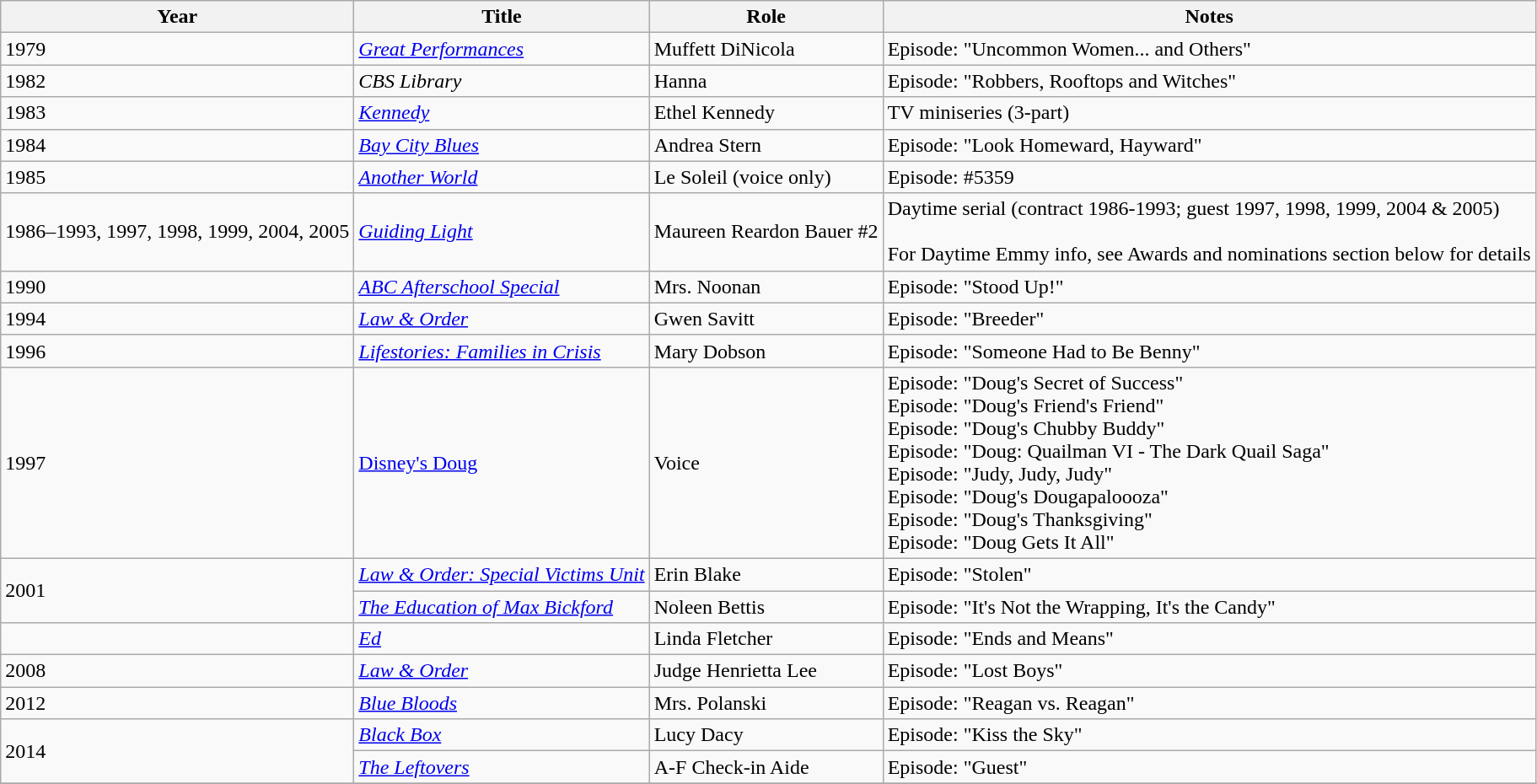<table class="wikitable">
<tr>
<th>Year</th>
<th>Title</th>
<th>Role</th>
<th>Notes</th>
</tr>
<tr>
<td>1979</td>
<td><em><a href='#'>Great Performances</a></em></td>
<td>Muffett DiNicola</td>
<td>Episode: "Uncommon Women... and Others"</td>
</tr>
<tr>
<td>1982</td>
<td><em>CBS Library</em></td>
<td>Hanna</td>
<td>Episode: "Robbers, Rooftops and Witches"</td>
</tr>
<tr>
<td>1983</td>
<td><em><a href='#'>Kennedy</a></em></td>
<td>Ethel Kennedy</td>
<td>TV miniseries (3-part)</td>
</tr>
<tr>
<td>1984</td>
<td><em><a href='#'>Bay City Blues</a></em></td>
<td>Andrea Stern</td>
<td>Episode: "Look Homeward, Hayward"</td>
</tr>
<tr>
<td>1985</td>
<td><em><a href='#'>Another World</a></em></td>
<td>Le Soleil (voice only)</td>
<td>Episode: #5359</td>
</tr>
<tr>
<td>1986–1993, 1997, 1998, 1999, 2004, 2005</td>
<td><em><a href='#'>Guiding Light</a></em></td>
<td>Maureen Reardon Bauer #2</td>
<td>Daytime serial (contract 1986-1993; guest 1997, 1998, 1999, 2004 & 2005)<br><br>For Daytime Emmy info, see Awards and nominations section below for details</td>
</tr>
<tr>
<td>1990</td>
<td><em><a href='#'>ABC Afterschool Special</a></em></td>
<td>Mrs. Noonan</td>
<td>Episode: "Stood Up!"</td>
</tr>
<tr>
<td>1994</td>
<td><em><a href='#'>Law & Order</a></em></td>
<td>Gwen Savitt</td>
<td>Episode: "Breeder"</td>
</tr>
<tr>
<td>1996</td>
<td><em><a href='#'>Lifestories: Families in Crisis</a></em></td>
<td>Mary Dobson</td>
<td>Episode: "Someone Had to Be Benny"</td>
</tr>
<tr>
<td>1997</td>
<td><a href='#'>Disney's Doug</a></td>
<td>Voice</td>
<td>Episode: "Doug's Secret of Success"<br>Episode: "Doug's Friend's Friend"<br>Episode: "Doug's Chubby Buddy"<br>Episode: "Doug: Quailman VI - The Dark Quail Saga"<br>Episode: "Judy, Judy, Judy"<br>Episode: "Doug's Dougapaloooza"<br>Episode: "Doug's Thanksgiving"<br>Episode: "Doug Gets It All"</td>
</tr>
<tr>
<td rowspan=2>2001</td>
<td><em><a href='#'>Law & Order: Special Victims Unit</a></em></td>
<td>Erin Blake</td>
<td>Episode: "Stolen"</td>
</tr>
<tr>
<td><em><a href='#'>The Education of Max Bickford</a></em></td>
<td>Noleen Bettis</td>
<td>Episode: "It's Not the Wrapping, It's the Candy"</td>
</tr>
<tr>
<td></td>
<td><em><a href='#'>Ed</a></em></td>
<td>Linda Fletcher</td>
<td>Episode: "Ends and Means"</td>
</tr>
<tr>
<td>2008</td>
<td><em><a href='#'>Law & Order</a></em></td>
<td>Judge Henrietta Lee</td>
<td>Episode: "Lost Boys"</td>
</tr>
<tr>
<td>2012</td>
<td><em><a href='#'>Blue Bloods</a></em></td>
<td>Mrs. Polanski</td>
<td>Episode: "Reagan vs. Reagan"</td>
</tr>
<tr>
<td rowspan=2>2014</td>
<td><em><a href='#'>Black Box</a></em></td>
<td>Lucy Dacy</td>
<td>Episode: "Kiss the Sky"</td>
</tr>
<tr>
<td><em><a href='#'>The Leftovers</a></em></td>
<td>A-F Check-in Aide</td>
<td>Episode: "Guest"</td>
</tr>
<tr>
</tr>
</table>
